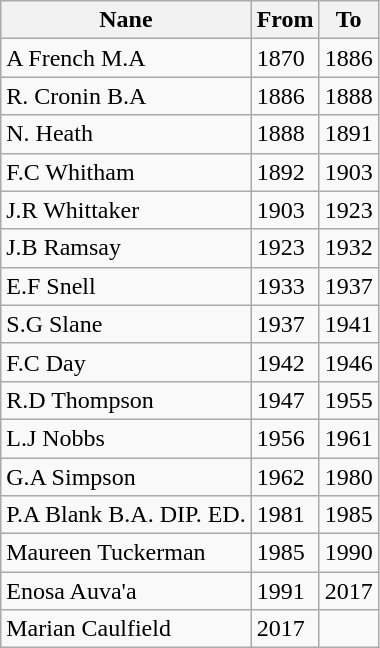<table class="wikitable">
<tr>
<th>Nane</th>
<th>From</th>
<th>To</th>
</tr>
<tr>
<td>A French M.A</td>
<td>1870</td>
<td>1886</td>
</tr>
<tr>
<td>R. Cronin B.A</td>
<td>1886</td>
<td>1888</td>
</tr>
<tr>
<td>N. Heath</td>
<td>1888</td>
<td>1891</td>
</tr>
<tr>
<td>F.C Whitham</td>
<td>1892</td>
<td>1903</td>
</tr>
<tr>
<td>J.R Whittaker</td>
<td>1903</td>
<td>1923</td>
</tr>
<tr>
<td>J.B Ramsay</td>
<td>1923</td>
<td>1932</td>
</tr>
<tr>
<td>E.F Snell</td>
<td>1933</td>
<td>1937</td>
</tr>
<tr>
<td>S.G Slane</td>
<td>1937</td>
<td>1941</td>
</tr>
<tr>
<td>F.C Day</td>
<td>1942</td>
<td>1946</td>
</tr>
<tr>
<td>R.D Thompson</td>
<td>1947</td>
<td>1955</td>
</tr>
<tr>
<td>L.J Nobbs</td>
<td>1956</td>
<td>1961</td>
</tr>
<tr>
<td>G.A Simpson</td>
<td>1962</td>
<td>1980</td>
</tr>
<tr>
<td>P.A Blank B.A. DIP. ED.</td>
<td>1981</td>
<td>1985</td>
</tr>
<tr>
<td>Maureen Tuckerman</td>
<td>1985</td>
<td>1990</td>
</tr>
<tr>
<td>Enosa Auva'a</td>
<td>1991</td>
<td>2017</td>
</tr>
<tr>
<td>Marian Caulfield</td>
<td>2017</td>
<td></td>
</tr>
</table>
